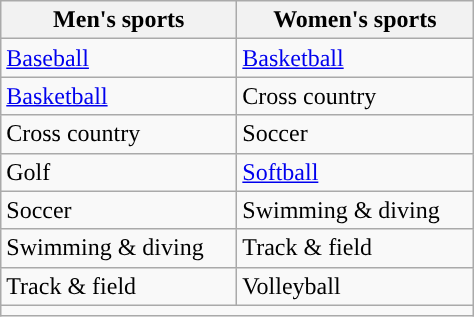<table class="wikitable"; style= "text-align: ">
<tr>
<th width=150px>Men's sports</th>
<th width=150px>Women's sports</th>
</tr>
<tr>
<td><a href='#'>Baseball</a></td>
<td><a href='#'>Basketball</a></td>
</tr>
<tr>
<td><a href='#'>Basketball</a></td>
<td>Cross country</td>
</tr>
<tr>
<td>Cross country</td>
<td>Soccer</td>
</tr>
<tr>
<td>Golf</td>
<td><a href='#'>Softball</a></td>
</tr>
<tr>
<td>Soccer</td>
<td>Swimming & diving</td>
</tr>
<tr>
<td>Swimming & diving</td>
<td>Track & field</td>
</tr>
<tr>
<td>Track & field</td>
<td>Volleyball</td>
</tr>
<tr>
<td colspan=2></td>
</tr>
</table>
